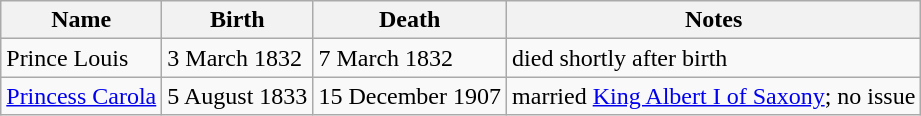<table class="wikitable">
<tr>
<th>Name</th>
<th>Birth</th>
<th>Death</th>
<th>Notes</th>
</tr>
<tr>
<td>Prince Louis</td>
<td>3 March 1832</td>
<td>7 March 1832</td>
<td>died shortly after birth</td>
</tr>
<tr>
<td><a href='#'>Princess Carola</a></td>
<td>5 August 1833</td>
<td>15 December 1907</td>
<td>married <a href='#'>King Albert I of Saxony</a>; no issue</td>
</tr>
</table>
